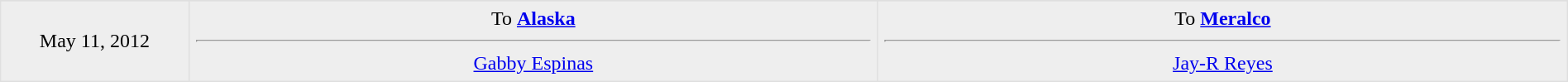<table border=1 style="border-collapse:collapse; text-align: center; width: 100%" bordercolor="#DFDFDF"  cellpadding="5">
<tr>
</tr>
<tr bgcolor="eeeeee">
<td style="width:12%">May 11, 2012</td>
<td style="width:44%" valign="top">To <strong><a href='#'>Alaska</a></strong><hr><a href='#'>Gabby Espinas</a></td>
<td style="width:44%" valign="top">To <strong><a href='#'>Meralco</a></strong><hr><a href='#'>Jay-R Reyes</a></td>
</tr>
</table>
